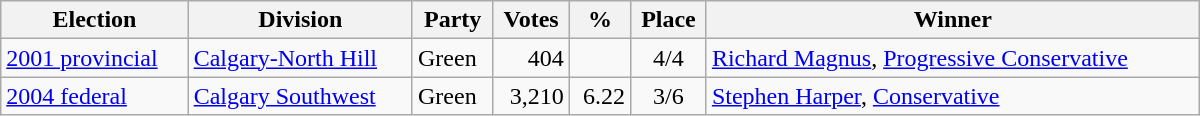<table class="wikitable" width="800">
<tr>
<th align="left">Election</th>
<th align="left">Division</th>
<th align="left">Party</th>
<th align="right">Votes</th>
<th align="right">%</th>
<th align="center">Place</th>
<th align="center">Winner</th>
</tr>
<tr>
<td align="left"><a href='#'>2001 provincial</a></td>
<td align="left"><a href='#'>Calgary-North Hill</a></td>
<td align="left">Green</td>
<td align="right">404</td>
<td align="right"></td>
<td align="center">4/4</td>
<td align="left"><a href='#'>Richard Magnus</a>, <a href='#'>Progressive Conservative</a></td>
</tr>
<tr>
<td align="left"><a href='#'>2004 federal</a></td>
<td align="left"><a href='#'>Calgary Southwest</a></td>
<td align="left">Green</td>
<td align="right">3,210</td>
<td align="right">6.22</td>
<td align="center">3/6</td>
<td align="left"><a href='#'>Stephen Harper</a>, <a href='#'>Conservative</a></td>
</tr>
</table>
